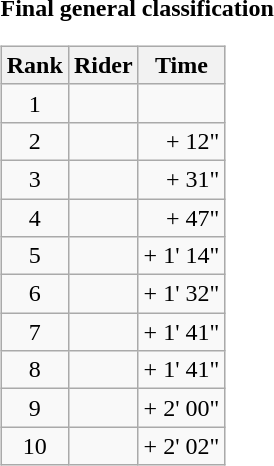<table>
<tr>
<td><strong>Final general classification</strong><br><table class="wikitable">
<tr>
<th scope="col">Rank</th>
<th scope="col">Rider</th>
<th scope="col">Time</th>
</tr>
<tr>
<td style="text-align:center;">1</td>
<td></td>
<td style="text-align:right;"></td>
</tr>
<tr>
<td style="text-align:center;">2</td>
<td></td>
<td style="text-align:right;">+ 12"</td>
</tr>
<tr>
<td style="text-align:center;">3</td>
<td></td>
<td style="text-align:right;">+ 31"</td>
</tr>
<tr>
<td style="text-align:center;">4</td>
<td></td>
<td style="text-align:right;">+ 47"</td>
</tr>
<tr>
<td style="text-align:center;">5</td>
<td></td>
<td style="text-align:right;">+ 1' 14"</td>
</tr>
<tr>
<td style="text-align:center;">6</td>
<td></td>
<td style="text-align:right;">+ 1' 32"</td>
</tr>
<tr>
<td style="text-align:center;">7</td>
<td></td>
<td style="text-align:right;">+ 1' 41"</td>
</tr>
<tr>
<td style="text-align:center;">8</td>
<td></td>
<td style="text-align:right;">+ 1' 41"</td>
</tr>
<tr>
<td style="text-align:center;">9</td>
<td></td>
<td style="text-align:right;">+ 2' 00"</td>
</tr>
<tr>
<td style="text-align:center;">10</td>
<td></td>
<td style="text-align:right;">+ 2' 02"</td>
</tr>
</table>
</td>
</tr>
</table>
